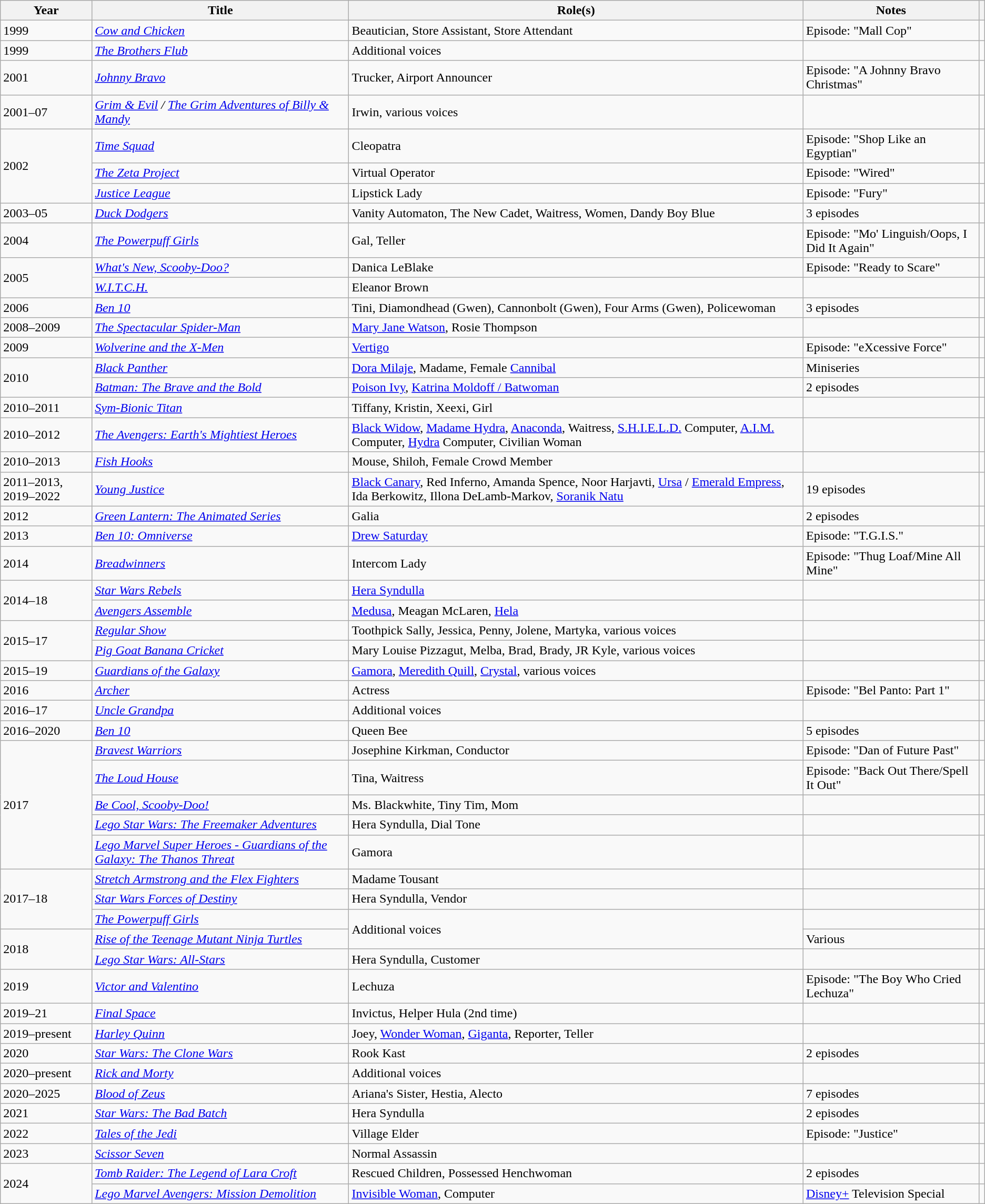<table class="wikitable sortable">
<tr>
<th>Year</th>
<th>Title</th>
<th>Role(s)</th>
<th class="unsortable">Notes</th>
<th class="unsortable"></th>
</tr>
<tr>
<td>1999</td>
<td><em><a href='#'>Cow and Chicken</a></em></td>
<td>Beautician, Store Assistant, Store Attendant</td>
<td>Episode: "Mall Cop"</td>
<td></td>
</tr>
<tr>
<td>1999</td>
<td><em><a href='#'>The Brothers Flub</a></em></td>
<td>Additional voices</td>
<td></td>
<td></td>
</tr>
<tr>
<td>2001</td>
<td><em><a href='#'>Johnny Bravo</a></em></td>
<td>Trucker, Airport Announcer</td>
<td>Episode: "A Johnny Bravo Christmas"</td>
<td></td>
</tr>
<tr>
<td>2001–07</td>
<td><em><a href='#'>Grim & Evil</a> / <a href='#'>The Grim Adventures of Billy & Mandy</a></em></td>
<td>Irwin, various voices</td>
<td></td>
<td></td>
</tr>
<tr>
<td rowspan="3">2002</td>
<td><em><a href='#'>Time Squad</a></em></td>
<td>Cleopatra</td>
<td>Episode: "Shop Like an Egyptian"</td>
<td></td>
</tr>
<tr>
<td><em><a href='#'>The Zeta Project</a></em></td>
<td>Virtual Operator</td>
<td>Episode: "Wired"</td>
<td></td>
</tr>
<tr>
<td><em><a href='#'>Justice League</a></em></td>
<td>Lipstick Lady</td>
<td>Episode: "Fury"</td>
<td></td>
</tr>
<tr>
<td>2003–05</td>
<td><em><a href='#'>Duck Dodgers</a></em></td>
<td>Vanity Automaton, The New Cadet, Waitress, Women, Dandy Boy Blue</td>
<td>3 episodes</td>
<td></td>
</tr>
<tr>
<td>2004</td>
<td><em><a href='#'>The Powerpuff Girls</a></em></td>
<td>Gal, Teller</td>
<td>Episode: "Mo' Linguish/Oops, I Did It Again"</td>
<td></td>
</tr>
<tr>
<td rowspan="2">2005</td>
<td><em><a href='#'>What's New, Scooby-Doo?</a></em></td>
<td>Danica LeBlake</td>
<td>Episode: "Ready to Scare"</td>
<td></td>
</tr>
<tr>
<td><em><a href='#'>W.I.T.C.H.</a></em></td>
<td>Eleanor Brown</td>
<td></td>
<td></td>
</tr>
<tr>
<td>2006</td>
<td><em><a href='#'>Ben 10</a></em></td>
<td>Tini, Diamondhead (Gwen), Cannonbolt (Gwen), Four Arms (Gwen), Policewoman</td>
<td>3 episodes</td>
<td></td>
</tr>
<tr>
<td>2008–2009</td>
<td><em><a href='#'>The Spectacular Spider-Man</a></em></td>
<td><a href='#'>Mary Jane Watson</a>, Rosie Thompson</td>
<td></td>
<td></td>
</tr>
<tr>
<td>2009</td>
<td><em><a href='#'>Wolverine and the X-Men</a></em></td>
<td><a href='#'>Vertigo</a></td>
<td>Episode: "eXcessive Force"</td>
<td></td>
</tr>
<tr>
<td rowspan="2">2010</td>
<td><em><a href='#'>Black Panther</a></em></td>
<td><a href='#'>Dora Milaje</a>, Madame, Female <a href='#'>Cannibal</a></td>
<td>Miniseries</td>
<td></td>
</tr>
<tr>
<td><em><a href='#'>Batman: The Brave and the Bold</a></em></td>
<td><a href='#'>Poison Ivy</a>, <a href='#'>Katrina Moldoff / Batwoman</a></td>
<td>2 episodes</td>
<td></td>
</tr>
<tr>
<td>2010–2011</td>
<td><em><a href='#'>Sym-Bionic Titan</a></em></td>
<td>Tiffany, Kristin, Xeexi, Girl</td>
<td></td>
<td></td>
</tr>
<tr>
<td>2010–2012</td>
<td><em><a href='#'>The Avengers: Earth's Mightiest Heroes</a></em></td>
<td><a href='#'>Black Widow</a>, <a href='#'>Madame Hydra</a>, <a href='#'>Anaconda</a>, Waitress, <a href='#'>S.H.I.E.L.D.</a> Computer, <a href='#'>A.I.M.</a> Computer, <a href='#'>Hydra</a> Computer, Civilian Woman</td>
<td></td>
<td></td>
</tr>
<tr>
<td>2010–2013</td>
<td><em><a href='#'>Fish Hooks</a></em></td>
<td>Mouse, Shiloh, Female Crowd Member</td>
<td></td>
<td></td>
</tr>
<tr>
<td>2011–2013, 2019–2022</td>
<td><em><a href='#'>Young Justice</a></em></td>
<td><a href='#'>Black Canary</a>, Red Inferno, Amanda Spence, Noor Harjavti, <a href='#'>Ursa</a> / <a href='#'>Emerald Empress</a>, Ida Berkowitz, Illona DeLamb-Markov, <a href='#'>Soranik Natu</a></td>
<td>19 episodes</td>
<td></td>
</tr>
<tr>
<td>2012</td>
<td><em><a href='#'>Green Lantern: The Animated Series</a></em></td>
<td>Galia</td>
<td>2 episodes</td>
<td></td>
</tr>
<tr>
<td>2013</td>
<td><em><a href='#'>Ben 10: Omniverse</a></em></td>
<td><a href='#'>Drew Saturday</a></td>
<td>Episode: "T.G.I.S."</td>
<td></td>
</tr>
<tr>
<td>2014</td>
<td><em><a href='#'>Breadwinners</a></em></td>
<td>Intercom Lady</td>
<td>Episode: "Thug Loaf/Mine All Mine"</td>
<td></td>
</tr>
<tr>
<td rowspan="2">2014–18</td>
<td><em><a href='#'>Star Wars Rebels</a></em></td>
<td><a href='#'>Hera Syndulla</a></td>
<td></td>
<td></td>
</tr>
<tr>
<td><em><a href='#'>Avengers Assemble</a></em></td>
<td><a href='#'>Medusa</a>, Meagan McLaren, <a href='#'>Hela</a></td>
<td></td>
<td></td>
</tr>
<tr>
<td rowspan="2">2015–17</td>
<td><em><a href='#'>Regular Show</a></em></td>
<td>Toothpick Sally, Jessica, Penny, Jolene, Martyka, various voices</td>
<td></td>
<td></td>
</tr>
<tr>
<td><em><a href='#'>Pig Goat Banana Cricket</a></em></td>
<td>Mary Louise Pizzagut, Melba, Brad, Brady, JR Kyle, various voices</td>
<td></td>
<td></td>
</tr>
<tr>
<td>2015–19</td>
<td><em><a href='#'>Guardians of the Galaxy</a></em></td>
<td><a href='#'>Gamora</a>, <a href='#'>Meredith Quill</a>, <a href='#'>Crystal</a>, various voices</td>
<td></td>
<td></td>
</tr>
<tr>
<td>2016</td>
<td><em><a href='#'>Archer</a></em></td>
<td>Actress</td>
<td>Episode: "Bel Panto: Part 1"</td>
<td></td>
</tr>
<tr>
<td>2016–17</td>
<td><em><a href='#'>Uncle Grandpa</a></em></td>
<td>Additional voices</td>
<td></td>
<td></td>
</tr>
<tr>
<td>2016–2020</td>
<td><em><a href='#'>Ben 10</a></em></td>
<td>Queen Bee</td>
<td>5 episodes</td>
<td></td>
</tr>
<tr>
<td rowspan="5">2017</td>
<td><em><a href='#'>Bravest Warriors</a></em></td>
<td>Josephine Kirkman, Conductor</td>
<td>Episode: "Dan of Future Past"</td>
<td></td>
</tr>
<tr>
<td><em><a href='#'>The Loud House</a></em></td>
<td>Tina, Waitress</td>
<td>Episode: "Back Out There/Spell It Out"</td>
<td></td>
</tr>
<tr>
<td><em><a href='#'>Be Cool, Scooby-Doo!</a></em></td>
<td>Ms. Blackwhite, Tiny Tim, Mom</td>
<td></td>
<td></td>
</tr>
<tr>
<td><em><a href='#'>Lego Star Wars: The Freemaker Adventures</a></em></td>
<td>Hera Syndulla, Dial Tone</td>
<td></td>
<td></td>
</tr>
<tr>
<td><em><a href='#'>Lego Marvel Super Heroes - Guardians of the Galaxy: The Thanos Threat</a></em></td>
<td>Gamora</td>
<td></td>
<td></td>
</tr>
<tr>
<td rowspan="3">2017–18</td>
<td><em><a href='#'>Stretch Armstrong and the Flex Fighters</a></em></td>
<td>Madame Tousant</td>
<td></td>
<td></td>
</tr>
<tr>
<td><em><a href='#'>Star Wars Forces of Destiny</a></em></td>
<td>Hera Syndulla, Vendor</td>
<td></td>
<td></td>
</tr>
<tr>
<td><em><a href='#'>The Powerpuff Girls</a></em></td>
<td rowspan="2">Additional voices</td>
<td></td>
<td></td>
</tr>
<tr>
<td rowspan="2">2018</td>
<td><em><a href='#'>Rise of the Teenage Mutant Ninja Turtles</a></em></td>
<td>Various</td>
<td></td>
</tr>
<tr>
<td><em><a href='#'>Lego Star Wars: All-Stars</a></em></td>
<td>Hera Syndulla, Customer</td>
<td></td>
<td></td>
</tr>
<tr>
<td>2019</td>
<td><em><a href='#'>Victor and Valentino</a></em></td>
<td>Lechuza</td>
<td>Episode: "The Boy Who Cried Lechuza"</td>
<td></td>
</tr>
<tr>
<td>2019–21</td>
<td><em><a href='#'>Final Space</a></em></td>
<td>Invictus, Helper Hula (2nd time)</td>
<td></td>
<td></td>
</tr>
<tr>
<td>2019–present</td>
<td><em><a href='#'>Harley Quinn</a></em></td>
<td>Joey, <a href='#'>Wonder Woman</a>, <a href='#'>Giganta</a>, Reporter, Teller</td>
<td></td>
<td></td>
</tr>
<tr>
<td>2020</td>
<td><em><a href='#'>Star Wars: The Clone Wars</a></em></td>
<td>Rook Kast</td>
<td>2 episodes</td>
<td></td>
</tr>
<tr>
<td>2020–present</td>
<td><em><a href='#'>Rick and Morty</a></em></td>
<td>Additional voices</td>
<td></td>
<td></td>
</tr>
<tr>
<td>2020–2025</td>
<td><em><a href='#'>Blood of Zeus</a></em></td>
<td>Ariana's Sister, Hestia, Alecto</td>
<td>7 episodes</td>
<td></td>
</tr>
<tr>
<td>2021</td>
<td><em><a href='#'>Star Wars: The Bad Batch</a></em></td>
<td>Hera Syndulla</td>
<td>2 episodes</td>
<td></td>
</tr>
<tr>
<td>2022</td>
<td><em><a href='#'>Tales of the Jedi</a></em></td>
<td>Village Elder</td>
<td>Episode: "Justice"</td>
<td></td>
</tr>
<tr>
<td>2023</td>
<td><em><a href='#'>Scissor Seven</a></em></td>
<td>Normal Assassin</td>
<td></td>
<td></td>
</tr>
<tr>
<td rowspan="2">2024</td>
<td><em><a href='#'>Tomb Raider: The Legend of Lara Croft</a></em></td>
<td>Rescued Children, Possessed Henchwoman</td>
<td>2 episodes</td>
<td></td>
</tr>
<tr>
<td><em><a href='#'>Lego Marvel Avengers: Mission Demolition</a></em></td>
<td><a href='#'>Invisible Woman</a>, Computer</td>
<td><a href='#'>Disney+</a> Television Special</td>
<td></td>
</tr>
</table>
